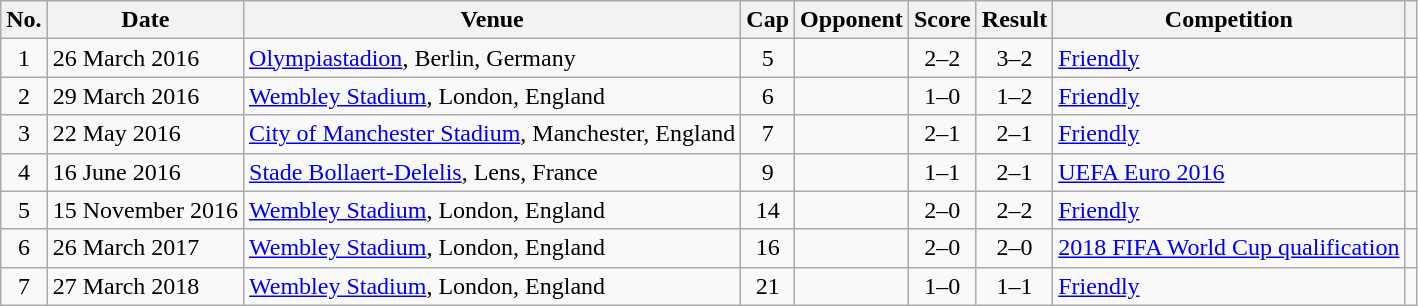<table class="wikitable sortable">
<tr>
<th scope="col">No.</th>
<th scope="col">Date</th>
<th scope="col">Venue</th>
<th scope="col">Cap</th>
<th scope="col">Opponent</th>
<th scope="col">Score</th>
<th scope="col">Result</th>
<th scope="col">Competition</th>
<th scope="col" class="unsortable"></th>
</tr>
<tr>
<td style="text-align: center;">1</td>
<td>26 March 2016</td>
<td><a href='#'>Olympiastadion</a>, Berlin, Germany</td>
<td style="text-align: center;">5</td>
<td></td>
<td style="text-align: center;">2–2</td>
<td style="text-align: center;">3–2</td>
<td><a href='#'>Friendly</a></td>
<td style="text-align: center;"></td>
</tr>
<tr>
<td style="text-align: center;">2</td>
<td>29 March 2016</td>
<td><a href='#'>Wembley Stadium</a>, London, England</td>
<td style="text-align: center;">6</td>
<td></td>
<td style="text-align: center;">1–0</td>
<td style="text-align: center;">1–2</td>
<td><a href='#'>Friendly</a></td>
<td style="text-align: center;"></td>
</tr>
<tr>
<td style="text-align: center;">3</td>
<td>22 May 2016</td>
<td><a href='#'>City of Manchester Stadium</a>, Manchester, England</td>
<td style="text-align: center;">7</td>
<td></td>
<td style="text-align: center;">2–1</td>
<td style="text-align: center;">2–1</td>
<td><a href='#'>Friendly</a></td>
<td style="text-align: center;"></td>
</tr>
<tr>
<td style="text-align: center;">4</td>
<td>16 June 2016</td>
<td><a href='#'>Stade Bollaert-Delelis</a>, Lens, France</td>
<td style="text-align: center;">9</td>
<td></td>
<td style="text-align: center;">1–1</td>
<td style="text-align: center;">2–1</td>
<td><a href='#'>UEFA Euro 2016</a></td>
<td style="text-align: center;"></td>
</tr>
<tr>
<td style="text-align: center;">5</td>
<td>15 November 2016</td>
<td><a href='#'>Wembley Stadium</a>, London, England</td>
<td style="text-align: center;">14</td>
<td></td>
<td style="text-align: center;">2–0</td>
<td align=center>2–2</td>
<td><a href='#'>Friendly</a></td>
<td style="text-align: center;"></td>
</tr>
<tr>
<td style="text-align: center;">6</td>
<td>26 March 2017</td>
<td><a href='#'>Wembley Stadium</a>, London, England</td>
<td style="text-align: center;">16</td>
<td></td>
<td style="text-align: center;">2–0</td>
<td style="text-align: center;">2–0</td>
<td><a href='#'>2018 FIFA World Cup qualification</a></td>
<td style="text-align: center;"></td>
</tr>
<tr>
<td style="text-align: center;">7</td>
<td>27 March 2018</td>
<td><a href='#'>Wembley Stadium</a>, London, England</td>
<td style="text-align: center;">21</td>
<td></td>
<td style="text-align: center;">1–0</td>
<td style="text-align: center;">1–1</td>
<td><a href='#'>Friendly</a></td>
<td style="text-align: center;"></td>
</tr>
</table>
